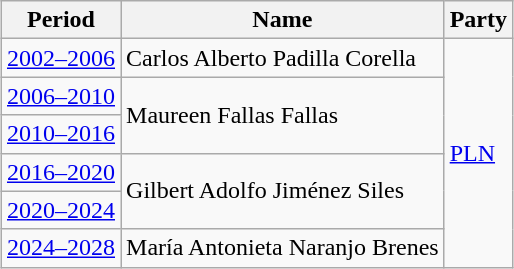<table class="wikitable" style="margin:auto">
<tr>
<th>Period</th>
<th>Name</th>
<th>Party</th>
</tr>
<tr>
<td><a href='#'>2002–2006</a></td>
<td>Carlos Alberto Padilla Corella</td>
<td rowspan="6"> <a href='#'>PLN</a></td>
</tr>
<tr>
<td><a href='#'>2006–2010</a></td>
<td rowspan="2">Maureen Fallas Fallas</td>
</tr>
<tr>
<td><a href='#'>2010–2016</a></td>
</tr>
<tr>
<td><a href='#'>2016–2020</a></td>
<td rowspan="2">Gilbert Adolfo Jiménez Siles</td>
</tr>
<tr>
<td><a href='#'>2020–2024</a></td>
</tr>
<tr>
<td><a href='#'>2024–2028</a></td>
<td>María Antonieta Naranjo Brenes</td>
</tr>
</table>
